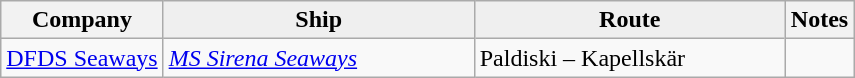<table class="wikitable">
<tr>
<th>Company</th>
<th style="background: #efefef; border-bottom: 1px;width:200px;">Ship</th>
<th style="background: #efefef; border-bottom: 1px;width:200px;">Route</th>
<th>Notes</th>
</tr>
<tr>
<td rowspan="1"> <a href='#'>DFDS Seaways</a></td>
<td rowspan="1"><em><a href='#'>MS Sirena Seaways</a></em></td>
<td rowspan="1">Paldiski – Kapellskär</td>
</tr>
</table>
